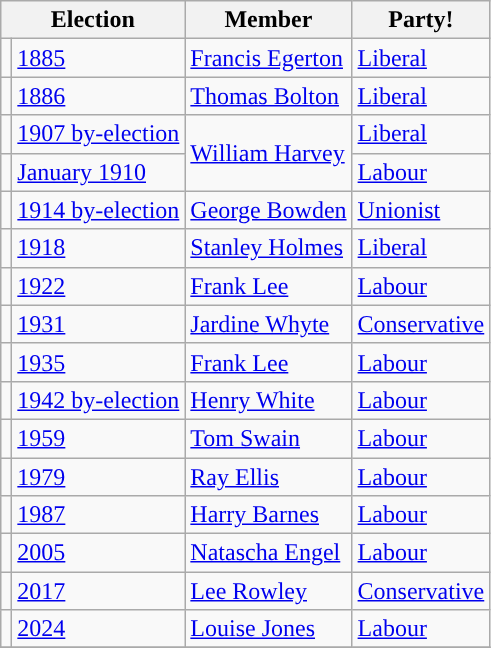<table class="wikitable">
<tr>
<th colspan="2">Election</th>
<th>Member</th>
<th>Party!</th>
</tr>
<tr>
<td style="color:inherit;background-color: "></td>
<td><a href='#'>1885</a></td>
<td><a href='#'>Francis Egerton</a></td>
<td><a href='#'>Liberal</a></td>
</tr>
<tr>
<td style="color:inherit;background-color: "></td>
<td><a href='#'>1886</a></td>
<td><a href='#'>Thomas Bolton</a></td>
<td><a href='#'>Liberal</a></td>
</tr>
<tr>
<td style="color:inherit;background-color: "></td>
<td><a href='#'>1907 by-election</a></td>
<td rowspan="2"><a href='#'>William Harvey</a></td>
<td><a href='#'>Liberal</a></td>
</tr>
<tr>
<td style="color:inherit;background-color: "></td>
<td><a href='#'>January 1910</a></td>
<td><a href='#'>Labour</a></td>
</tr>
<tr>
<td style="color:inherit;background-color: "></td>
<td><a href='#'>1914 by-election</a></td>
<td><a href='#'>George Bowden</a></td>
<td><a href='#'>Unionist</a></td>
</tr>
<tr>
<td style="color:inherit;background-color: "></td>
<td><a href='#'>1918</a></td>
<td><a href='#'>Stanley Holmes</a></td>
<td><a href='#'>Liberal</a></td>
</tr>
<tr>
<td style="color:inherit;background-color: "></td>
<td><a href='#'>1922</a></td>
<td><a href='#'>Frank Lee</a></td>
<td><a href='#'>Labour</a></td>
</tr>
<tr>
<td style="color:inherit;background-color: "></td>
<td><a href='#'>1931</a></td>
<td><a href='#'>Jardine Whyte</a></td>
<td><a href='#'>Conservative</a></td>
</tr>
<tr>
<td style="color:inherit;background-color: "></td>
<td><a href='#'>1935</a></td>
<td><a href='#'>Frank Lee</a></td>
<td><a href='#'>Labour</a></td>
</tr>
<tr>
<td style="color:inherit;background-color: "></td>
<td><a href='#'>1942 by-election</a></td>
<td><a href='#'>Henry White</a></td>
<td><a href='#'>Labour</a></td>
</tr>
<tr>
<td style="color:inherit;background-color: "></td>
<td><a href='#'>1959</a></td>
<td><a href='#'>Tom Swain</a></td>
<td><a href='#'>Labour</a></td>
</tr>
<tr>
<td style="color:inherit;background-color: "></td>
<td><a href='#'>1979</a></td>
<td><a href='#'>Ray Ellis</a></td>
<td><a href='#'>Labour</a></td>
</tr>
<tr>
<td style="color:inherit;background-color: "></td>
<td><a href='#'>1987</a></td>
<td><a href='#'>Harry Barnes</a></td>
<td><a href='#'>Labour</a></td>
</tr>
<tr>
<td style="color:inherit;background-color: "></td>
<td><a href='#'>2005</a></td>
<td><a href='#'>Natascha Engel</a></td>
<td><a href='#'>Labour</a></td>
</tr>
<tr>
<td style="color:inherit;background-color: "></td>
<td><a href='#'>2017</a></td>
<td><a href='#'>Lee Rowley</a></td>
<td><a href='#'>Conservative</a></td>
</tr>
<tr>
<td style="color:inherit;background-color: "></td>
<td><a href='#'>2024</a></td>
<td><a href='#'>Louise Jones</a></td>
<td><a href='#'>Labour</a></td>
</tr>
<tr>
</tr>
</table>
